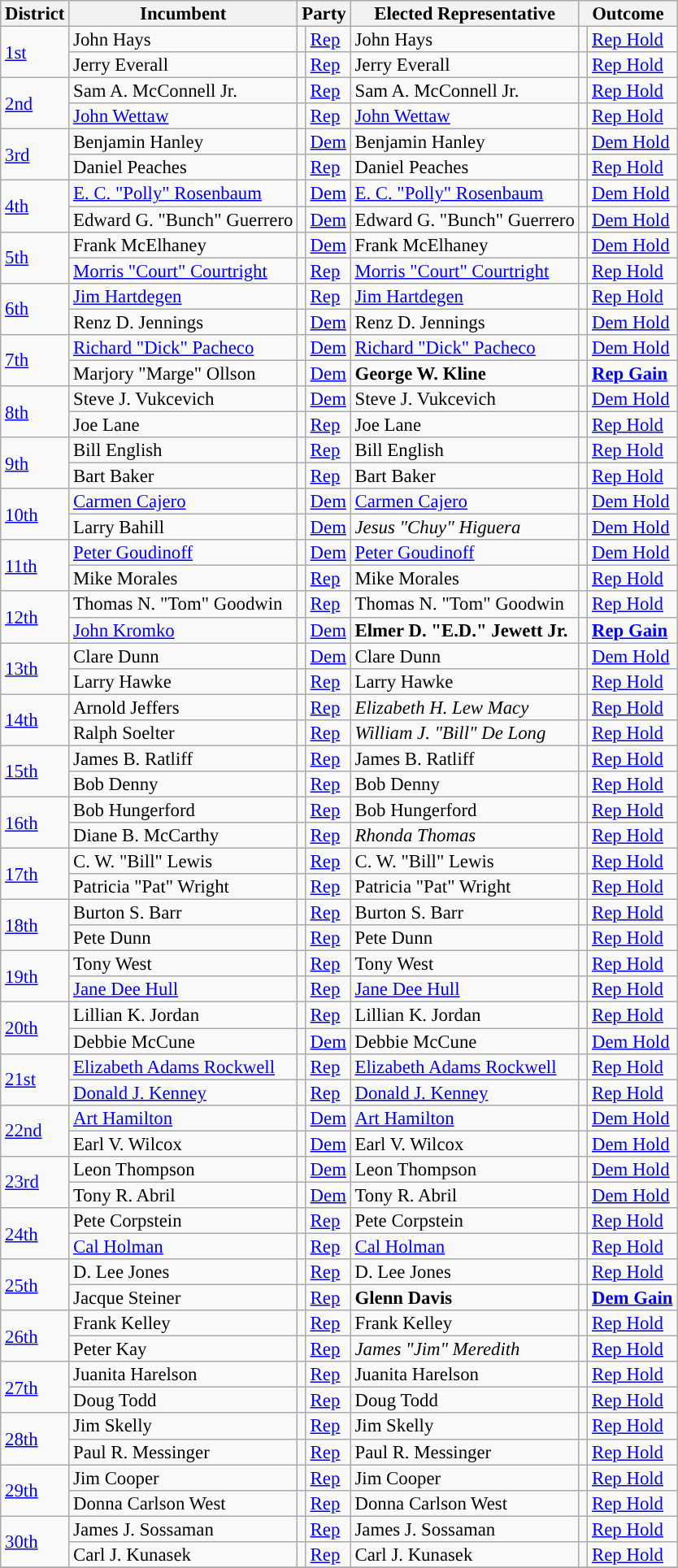<table class="sortable wikitable" style="font-size:95%;line-height:14px;">
<tr>
<th>District</th>
<th>Incumbent</th>
<th colspan="2">Party</th>
<th>Elected Representative</th>
<th colspan="2">Outcome</th>
</tr>
<tr>
<td rowspan="2"><a href='#'>1st</a></td>
<td>John Hays</td>
<td style="background:"></td>
<td><a href='#'>Rep</a></td>
<td>John Hays</td>
<td style="background:"></td>
<td><a href='#'>Rep Hold</a></td>
</tr>
<tr>
<td>Jerry Everall</td>
<td style="background:"></td>
<td><a href='#'>Rep</a></td>
<td>Jerry Everall</td>
<td style="background:"></td>
<td><a href='#'>Rep Hold</a></td>
</tr>
<tr>
<td rowspan="2"><a href='#'>2nd</a></td>
<td>Sam A. McConnell Jr.</td>
<td style="background:"></td>
<td><a href='#'>Rep</a></td>
<td>Sam A. McConnell Jr.</td>
<td style="background:"></td>
<td><a href='#'>Rep Hold</a></td>
</tr>
<tr>
<td><a href='#'>John Wettaw</a></td>
<td style="background:"></td>
<td><a href='#'>Rep</a></td>
<td><a href='#'>John Wettaw</a></td>
<td style="background:"></td>
<td><a href='#'>Rep Hold</a></td>
</tr>
<tr>
<td rowspan="2"><a href='#'>3rd</a></td>
<td>Benjamin Hanley</td>
<td style="background:"></td>
<td><a href='#'>Dem</a></td>
<td>Benjamin Hanley</td>
<td style="background:"></td>
<td><a href='#'>Dem Hold</a></td>
</tr>
<tr>
<td>Daniel Peaches</td>
<td style="background:"></td>
<td><a href='#'>Rep</a></td>
<td>Daniel Peaches</td>
<td style="background:"></td>
<td><a href='#'>Rep Hold</a></td>
</tr>
<tr>
<td rowspan="2"><a href='#'>4th</a></td>
<td><a href='#'>E. C. "Polly" Rosenbaum</a></td>
<td style="background:"></td>
<td><a href='#'>Dem</a></td>
<td><a href='#'>E. C. "Polly" Rosenbaum</a></td>
<td style="background:"></td>
<td><a href='#'>Dem Hold</a></td>
</tr>
<tr>
<td>Edward G. "Bunch" Guerrero</td>
<td style="background:"></td>
<td><a href='#'>Dem</a></td>
<td>Edward G. "Bunch" Guerrero</td>
<td style="background:"></td>
<td><a href='#'>Dem Hold</a></td>
</tr>
<tr>
<td rowspan="2"><a href='#'>5th</a></td>
<td>Frank McElhaney</td>
<td style="background:"></td>
<td><a href='#'>Dem</a></td>
<td>Frank McElhaney</td>
<td style="background:"></td>
<td><a href='#'>Dem Hold</a></td>
</tr>
<tr>
<td><a href='#'>Morris "Court" Courtright</a></td>
<td style="background:"></td>
<td><a href='#'>Rep</a></td>
<td><a href='#'>Morris "Court" Courtright</a></td>
<td style="background:"></td>
<td><a href='#'>Rep Hold</a></td>
</tr>
<tr>
<td rowspan="2"><a href='#'>6th</a></td>
<td><a href='#'>Jim Hartdegen</a></td>
<td style="background:"></td>
<td><a href='#'>Rep</a></td>
<td><a href='#'>Jim Hartdegen</a></td>
<td style="background:"></td>
<td><a href='#'>Rep Hold</a></td>
</tr>
<tr>
<td>Renz D. Jennings</td>
<td style="background:"></td>
<td><a href='#'>Dem</a></td>
<td>Renz D. Jennings</td>
<td style="background:"></td>
<td><a href='#'>Dem Hold</a></td>
</tr>
<tr>
<td rowspan="2"><a href='#'>7th</a></td>
<td><a href='#'>Richard "Dick" Pacheco</a></td>
<td style="background:"></td>
<td><a href='#'>Dem</a></td>
<td><a href='#'>Richard "Dick" Pacheco</a></td>
<td style="background:"></td>
<td><a href='#'>Dem Hold</a></td>
</tr>
<tr>
<td>Marjory "Marge" Ollson</td>
<td style="background:"></td>
<td><a href='#'>Dem</a></td>
<td><strong>George W. Kline</strong></td>
<td style="background:"></td>
<td><strong><a href='#'>Rep Gain</a></strong></td>
</tr>
<tr>
<td rowspan="2"><a href='#'>8th</a></td>
<td>Steve J. Vukcevich</td>
<td style="background:"></td>
<td><a href='#'>Dem</a></td>
<td>Steve J. Vukcevich</td>
<td style="background:"></td>
<td><a href='#'>Dem Hold</a></td>
</tr>
<tr>
<td>Joe Lane</td>
<td style="background:"></td>
<td><a href='#'>Rep</a></td>
<td>Joe Lane</td>
<td style="background:"></td>
<td><a href='#'>Rep Hold</a></td>
</tr>
<tr>
<td rowspan="2"><a href='#'>9th</a></td>
<td>Bill English</td>
<td style="background:"></td>
<td><a href='#'>Rep</a></td>
<td>Bill English</td>
<td style="background:"></td>
<td><a href='#'>Rep Hold</a></td>
</tr>
<tr>
<td>Bart Baker</td>
<td style="background:"></td>
<td><a href='#'>Rep</a></td>
<td>Bart Baker</td>
<td style="background:"></td>
<td><a href='#'>Rep Hold</a></td>
</tr>
<tr>
<td rowspan="2"><a href='#'>10th</a></td>
<td><a href='#'>Carmen Cajero</a></td>
<td style="background:"></td>
<td><a href='#'>Dem</a></td>
<td><a href='#'>Carmen Cajero</a></td>
<td style="background:"></td>
<td><a href='#'>Dem Hold</a></td>
</tr>
<tr>
<td>Larry Bahill</td>
<td style="background:"></td>
<td><a href='#'>Dem</a></td>
<td><em>Jesus "Chuy" Higuera</em></td>
<td style="background:"></td>
<td><a href='#'>Dem Hold</a></td>
</tr>
<tr>
<td rowspan="2"><a href='#'>11th</a></td>
<td><a href='#'>Peter Goudinoff</a></td>
<td style="background:"></td>
<td><a href='#'>Dem</a></td>
<td><a href='#'>Peter Goudinoff</a></td>
<td style="background:"></td>
<td><a href='#'>Dem Hold</a></td>
</tr>
<tr>
<td>Mike Morales</td>
<td style="background:"></td>
<td><a href='#'>Rep</a></td>
<td>Mike Morales</td>
<td style="background:"></td>
<td><a href='#'>Rep Hold</a></td>
</tr>
<tr>
<td rowspan="2"><a href='#'>12th</a></td>
<td>Thomas N. "Tom" Goodwin</td>
<td style="background:"></td>
<td><a href='#'>Rep</a></td>
<td>Thomas N. "Tom" Goodwin</td>
<td style="background:"></td>
<td><a href='#'>Rep Hold</a></td>
</tr>
<tr>
<td><a href='#'>John Kromko</a></td>
<td style="background:"></td>
<td><a href='#'>Dem</a></td>
<td><strong>Elmer D. "E.D." Jewett Jr.</strong></td>
<td style="background:"></td>
<td><strong><a href='#'>Rep Gain</a></strong></td>
</tr>
<tr>
<td rowspan="2"><a href='#'>13th</a></td>
<td>Clare Dunn</td>
<td style="background:"></td>
<td><a href='#'>Dem</a></td>
<td>Clare Dunn</td>
<td style="background:"></td>
<td><a href='#'>Dem Hold</a></td>
</tr>
<tr>
<td>Larry Hawke</td>
<td style="background:"></td>
<td><a href='#'>Rep</a></td>
<td>Larry Hawke</td>
<td style="background:"></td>
<td><a href='#'>Rep Hold</a></td>
</tr>
<tr>
<td rowspan="2"><a href='#'>14th</a></td>
<td>Arnold Jeffers</td>
<td style="background:"></td>
<td><a href='#'>Rep</a></td>
<td><em>Elizabeth H. Lew Macy</em></td>
<td style="background:"></td>
<td><a href='#'>Rep Hold</a></td>
</tr>
<tr>
<td>Ralph Soelter</td>
<td style="background:"></td>
<td><a href='#'>Rep</a></td>
<td><em>William J. "Bill" De Long</em></td>
<td style="background:"></td>
<td><a href='#'>Rep Hold</a></td>
</tr>
<tr>
<td rowspan="2"><a href='#'>15th</a></td>
<td>James B. Ratliff</td>
<td style="background:"></td>
<td><a href='#'>Rep</a></td>
<td>James B. Ratliff</td>
<td style="background:"></td>
<td><a href='#'>Rep Hold</a></td>
</tr>
<tr>
<td>Bob Denny</td>
<td style="background:"></td>
<td><a href='#'>Rep</a></td>
<td>Bob Denny</td>
<td style="background:"></td>
<td><a href='#'>Rep Hold</a></td>
</tr>
<tr>
<td rowspan="2"><a href='#'>16th</a></td>
<td>Bob Hungerford</td>
<td style="background:"></td>
<td><a href='#'>Rep</a></td>
<td>Bob Hungerford</td>
<td style="background:"></td>
<td><a href='#'>Rep Hold</a></td>
</tr>
<tr>
<td>Diane B. McCarthy</td>
<td style="background:"></td>
<td><a href='#'>Rep</a></td>
<td><em>Rhonda Thomas</em></td>
<td style="background:"></td>
<td><a href='#'>Rep Hold</a></td>
</tr>
<tr>
<td rowspan="2"><a href='#'>17th</a></td>
<td>C. W. "Bill" Lewis</td>
<td style="background:"></td>
<td><a href='#'>Rep</a></td>
<td>C. W. "Bill" Lewis</td>
<td style="background:"></td>
<td><a href='#'>Rep Hold</a></td>
</tr>
<tr>
<td>Patricia "Pat" Wright</td>
<td style="background:"></td>
<td><a href='#'>Rep</a></td>
<td>Patricia "Pat" Wright</td>
<td style="background:"></td>
<td><a href='#'>Rep Hold</a></td>
</tr>
<tr>
<td rowspan="2"><a href='#'>18th</a></td>
<td>Burton S. Barr</td>
<td style="background:"></td>
<td><a href='#'>Rep</a></td>
<td>Burton S. Barr</td>
<td style="background:"></td>
<td><a href='#'>Rep Hold</a></td>
</tr>
<tr>
<td>Pete Dunn</td>
<td style="background:"></td>
<td><a href='#'>Rep</a></td>
<td>Pete Dunn</td>
<td style="background:"></td>
<td><a href='#'>Rep Hold</a></td>
</tr>
<tr>
<td rowspan="2"><a href='#'>19th</a></td>
<td>Tony West</td>
<td style="background:"></td>
<td><a href='#'>Rep</a></td>
<td>Tony West</td>
<td style="background:"></td>
<td><a href='#'>Rep Hold</a></td>
</tr>
<tr>
<td><a href='#'>Jane Dee Hull</a></td>
<td style="background:"></td>
<td><a href='#'>Rep</a></td>
<td><a href='#'>Jane Dee Hull</a></td>
<td style="background:"></td>
<td><a href='#'>Rep Hold</a></td>
</tr>
<tr>
<td rowspan="2"><a href='#'>20th</a></td>
<td>Lillian K. Jordan</td>
<td style="background:"></td>
<td><a href='#'>Rep</a></td>
<td>Lillian K. Jordan</td>
<td style="background:"></td>
<td><a href='#'>Rep Hold</a></td>
</tr>
<tr>
<td>Debbie McCune</td>
<td style="background:"></td>
<td><a href='#'>Dem</a></td>
<td>Debbie McCune</td>
<td style="background:"></td>
<td><a href='#'>Dem Hold</a></td>
</tr>
<tr>
<td rowspan="2"><a href='#'>21st</a></td>
<td><a href='#'>Elizabeth Adams Rockwell</a></td>
<td style="background:"></td>
<td><a href='#'>Rep</a></td>
<td><a href='#'>Elizabeth Adams Rockwell</a></td>
<td style="background:"></td>
<td><a href='#'>Rep Hold</a></td>
</tr>
<tr>
<td><a href='#'>Donald J. Kenney</a></td>
<td style="background:"></td>
<td><a href='#'>Rep</a></td>
<td><a href='#'>Donald J. Kenney</a></td>
<td style="background:"></td>
<td><a href='#'>Rep Hold</a></td>
</tr>
<tr>
<td rowspan="2"><a href='#'>22nd</a></td>
<td><a href='#'>Art Hamilton</a></td>
<td style="background:"></td>
<td><a href='#'>Dem</a></td>
<td><a href='#'>Art Hamilton</a></td>
<td style="background:"></td>
<td><a href='#'>Dem Hold</a></td>
</tr>
<tr>
<td>Earl V. Wilcox</td>
<td style="background:"></td>
<td><a href='#'>Dem</a></td>
<td>Earl V. Wilcox</td>
<td style="background:"></td>
<td><a href='#'>Dem Hold</a></td>
</tr>
<tr>
<td rowspan="2"><a href='#'>23rd</a></td>
<td>Leon Thompson</td>
<td style="background:"></td>
<td><a href='#'>Dem</a></td>
<td>Leon Thompson</td>
<td style="background:"></td>
<td><a href='#'>Dem Hold</a></td>
</tr>
<tr>
<td>Tony R. Abril</td>
<td style="background:"></td>
<td><a href='#'>Dem</a></td>
<td>Tony R. Abril</td>
<td style="background:"></td>
<td><a href='#'>Dem Hold</a></td>
</tr>
<tr>
<td rowspan="2"><a href='#'>24th</a></td>
<td>Pete Corpstein</td>
<td style="background:"></td>
<td><a href='#'>Rep</a></td>
<td>Pete Corpstein</td>
<td style="background:"></td>
<td><a href='#'>Rep Hold</a></td>
</tr>
<tr>
<td><a href='#'>Cal Holman</a></td>
<td style="background:"></td>
<td><a href='#'>Rep</a></td>
<td><a href='#'>Cal Holman</a></td>
<td style="background:"></td>
<td><a href='#'>Rep Hold</a></td>
</tr>
<tr>
<td rowspan="2"><a href='#'>25th</a></td>
<td>D. Lee Jones</td>
<td style="background:"></td>
<td><a href='#'>Rep</a></td>
<td>D. Lee Jones</td>
<td style="background:"></td>
<td><a href='#'>Rep Hold</a></td>
</tr>
<tr>
<td>Jacque Steiner</td>
<td style="background:"></td>
<td><a href='#'>Rep</a></td>
<td><strong>Glenn Davis</strong></td>
<td style="background:"></td>
<td><strong><a href='#'>Dem Gain</a></strong></td>
</tr>
<tr>
<td rowspan="2"><a href='#'>26th</a></td>
<td>Frank Kelley</td>
<td style="background:"></td>
<td><a href='#'>Rep</a></td>
<td>Frank Kelley</td>
<td style="background:"></td>
<td><a href='#'>Rep Hold</a></td>
</tr>
<tr>
<td>Peter Kay</td>
<td style="background:"></td>
<td><a href='#'>Rep</a></td>
<td><em>James "Jim" Meredith</em></td>
<td style="background:"></td>
<td><a href='#'>Rep Hold</a></td>
</tr>
<tr>
<td rowspan="2"><a href='#'>27th</a></td>
<td>Juanita Harelson</td>
<td style="background:"></td>
<td><a href='#'>Rep</a></td>
<td>Juanita Harelson</td>
<td style="background:"></td>
<td><a href='#'>Rep Hold</a></td>
</tr>
<tr>
<td>Doug Todd</td>
<td style="background:"></td>
<td><a href='#'>Rep</a></td>
<td>Doug Todd</td>
<td style="background:"></td>
<td><a href='#'>Rep Hold</a></td>
</tr>
<tr>
<td rowspan="2"><a href='#'>28th</a></td>
<td>Jim Skelly</td>
<td style="background:"></td>
<td><a href='#'>Rep</a></td>
<td>Jim Skelly</td>
<td style="background:"></td>
<td><a href='#'>Rep Hold</a></td>
</tr>
<tr>
<td>Paul R. Messinger</td>
<td style="background:"></td>
<td><a href='#'>Rep</a></td>
<td>Paul R. Messinger</td>
<td style="background:"></td>
<td><a href='#'>Rep Hold</a></td>
</tr>
<tr>
<td rowspan="2"><a href='#'>29th</a></td>
<td>Jim Cooper</td>
<td style="background:"></td>
<td><a href='#'>Rep</a></td>
<td>Jim Cooper</td>
<td style="background:"></td>
<td><a href='#'>Rep Hold</a></td>
</tr>
<tr>
<td>Donna Carlson West</td>
<td style="background:"></td>
<td><a href='#'>Rep</a></td>
<td>Donna Carlson West</td>
<td style="background:"></td>
<td><a href='#'>Rep Hold</a></td>
</tr>
<tr>
<td rowspan="2"><a href='#'>30th</a></td>
<td>James J. Sossaman</td>
<td style="background:"></td>
<td><a href='#'>Rep</a></td>
<td>James J. Sossaman</td>
<td style="background:"></td>
<td><a href='#'>Rep Hold</a></td>
</tr>
<tr>
<td>Carl J. Kunasek</td>
<td style="background:"></td>
<td><a href='#'>Rep</a></td>
<td>Carl J. Kunasek</td>
<td style="background:"></td>
<td><a href='#'>Rep Hold</a></td>
</tr>
<tr>
</tr>
</table>
